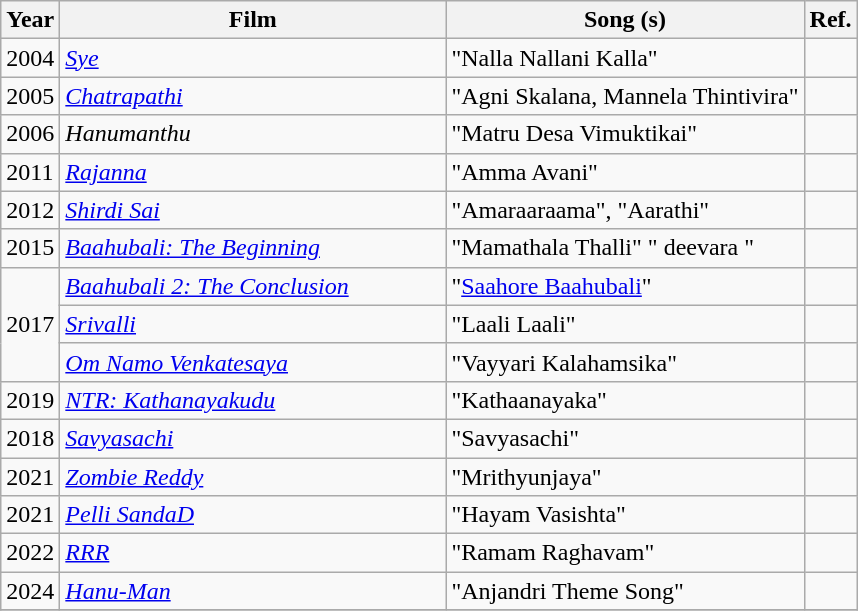<table class="wikitable sortable">
<tr>
<th>Year</th>
<th scope="col" style="width: 250px;">Film</th>
<th class="unsortable">Song (s)</th>
<th class="unsortable">Ref.</th>
</tr>
<tr>
<td>2004</td>
<td><em><a href='#'>Sye</a></em></td>
<td>"Nalla Nallani Kalla"</td>
<td></td>
</tr>
<tr>
<td>2005</td>
<td><a href='#'><em>Chatrapathi</em></a></td>
<td>"Agni Skalana, Mannela Thintivira"</td>
<td></td>
</tr>
<tr>
<td>2006</td>
<td><em>Hanumanthu</em></td>
<td>"Matru Desa Vimuktikai"</td>
<td></td>
</tr>
<tr>
<td>2011</td>
<td><em><a href='#'>Rajanna</a></em></td>
<td>"Amma Avani"</td>
<td></td>
</tr>
<tr>
<td>2012</td>
<td><em><a href='#'>Shirdi Sai</a></em></td>
<td>"Amaraaraama", "Aarathi"</td>
<td></td>
</tr>
<tr>
<td>2015</td>
<td><em><a href='#'>Baahubali: The Beginning</a></em></td>
<td>"Mamathala Thalli" " deevara "</td>
<td></td>
</tr>
<tr>
<td rowspan="3">2017</td>
<td><a href='#'><em>Baahubali 2: The Conclusion</em></a></td>
<td>"<a href='#'>Saahore Baahubali</a>"</td>
<td></td>
</tr>
<tr>
<td><a href='#'><em>Srivalli</em></a></td>
<td>"Laali Laali"</td>
<td></td>
</tr>
<tr>
<td><em><a href='#'>Om Namo Venkatesaya</a></em></td>
<td>"Vayyari Kalahamsika"</td>
<td></td>
</tr>
<tr>
<td>2019</td>
<td><em><a href='#'>NTR: Kathanayakudu</a></em></td>
<td>"Kathaanayaka"</td>
<td></td>
</tr>
<tr>
<td>2018</td>
<td><em><a href='#'>Savyasachi</a></em></td>
<td>"Savyasachi"</td>
<td></td>
</tr>
<tr>
<td>2021</td>
<td><em><a href='#'>Zombie Reddy</a></em></td>
<td>"Mrithyunjaya"</td>
<td></td>
</tr>
<tr>
<td>2021</td>
<td><em><a href='#'>Pelli SandaD</a></em></td>
<td>"Hayam Vasishta"</td>
<td></td>
</tr>
<tr>
<td>2022</td>
<td><em><a href='#'>RRR</a></em></td>
<td>"Ramam Raghavam"</td>
<td></td>
</tr>
<tr>
<td>2024</td>
<td><em><a href='#'>Hanu-Man</a></em></td>
<td>"Anjandri Theme Song"</td>
<td></td>
</tr>
<tr>
</tr>
</table>
